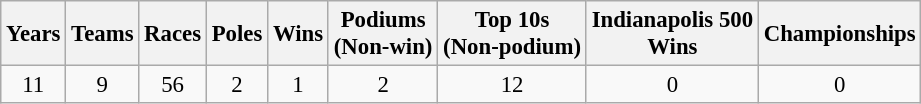<table class="wikitable" style="text-align:center; font-size:95%">
<tr>
<th>Years</th>
<th>Teams</th>
<th>Races</th>
<th>Poles</th>
<th>Wins</th>
<th>Podiums<br>(Non-win)</th>
<th>Top 10s<br>(Non-podium)</th>
<th>Indianapolis 500<br>Wins</th>
<th>Championships</th>
</tr>
<tr>
<td>11</td>
<td>9</td>
<td>56</td>
<td>2</td>
<td>1</td>
<td>2</td>
<td>12</td>
<td>0</td>
<td>0</td>
</tr>
</table>
